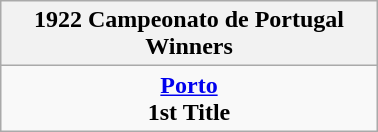<table class="wikitable" style="text-align: center; margin: 0 auto; width: 20%">
<tr>
<th>1922 Campeonato de Portugal Winners</th>
</tr>
<tr>
<td><strong><a href='#'>Porto</a></strong><br><strong>1st Title</strong></td>
</tr>
</table>
